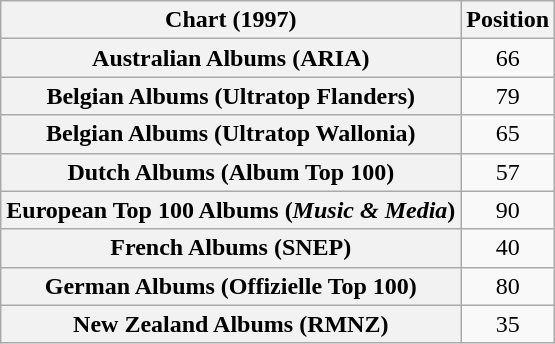<table class="wikitable plainrowheaders sortable">
<tr>
<th>Chart (1997)</th>
<th>Position</th>
</tr>
<tr>
<th scope="row">Australian Albums (ARIA)</th>
<td align=center>66</td>
</tr>
<tr>
<th scope="row">Belgian Albums (Ultratop Flanders)</th>
<td align=center>79</td>
</tr>
<tr>
<th scope="row">Belgian Albums (Ultratop Wallonia)</th>
<td align=center>65</td>
</tr>
<tr>
<th scope="row">Dutch Albums (Album Top 100)</th>
<td align=center>57</td>
</tr>
<tr>
<th scope="row">European Top 100 Albums (<em>Music & Media</em>)</th>
<td align=center>90</td>
</tr>
<tr>
<th scope="row">French Albums (SNEP)</th>
<td align=center>40</td>
</tr>
<tr>
<th scope="row">German Albums (Offizielle Top 100)</th>
<td align=center>80</td>
</tr>
<tr>
<th scope="row">New Zealand Albums (RMNZ)</th>
<td align=center>35</td>
</tr>
</table>
